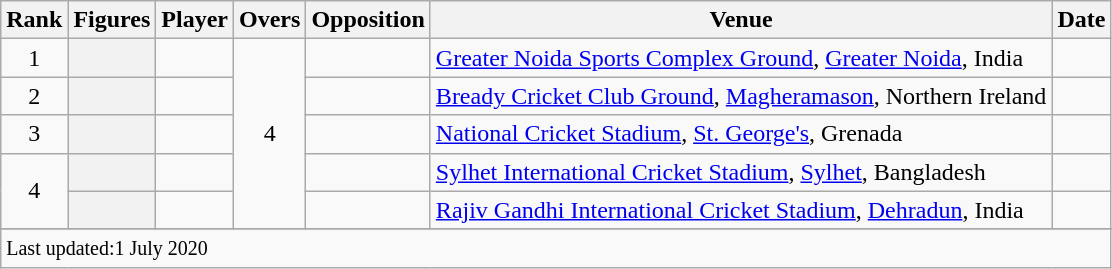<table class="wikitable plainrowheaders sortable">
<tr>
<th scope=col>Rank</th>
<th scope=col>Figures</th>
<th scope=col>Player</th>
<th scope=col>Overs</th>
<th scope=col>Opposition</th>
<th scope=col>Venue</th>
<th scope=col>Date</th>
</tr>
<tr>
<td align=center>1</td>
<th scope=row style=text-align:center;></th>
<td></td>
<td align=center rowspan=5>4</td>
<td></td>
<td><a href='#'>Greater Noida Sports Complex Ground</a>, <a href='#'>Greater Noida</a>, India</td>
<td></td>
</tr>
<tr>
<td align=center>2</td>
<th scope=row style=text-align:center;></th>
<td> </td>
<td></td>
<td><a href='#'>Bready Cricket Club Ground</a>, <a href='#'>Magheramason</a>, Northern Ireland</td>
<td></td>
</tr>
<tr>
<td align=center>3</td>
<th scope=row style=text-align:center;></th>
<td></td>
<td></td>
<td><a href='#'>National Cricket Stadium</a>, <a href='#'>St. George's</a>, Grenada</td>
<td></td>
</tr>
<tr>
<td align=center rowspan=2>4</td>
<th scope=row style=text-align:center;></th>
<td></td>
<td></td>
<td><a href='#'>Sylhet International Cricket Stadium</a>, <a href='#'>Sylhet</a>, Bangladesh</td>
<td> </td>
</tr>
<tr>
<th scope=row style=text-align:center;></th>
<td></td>
<td></td>
<td><a href='#'>Rajiv Gandhi International Cricket Stadium</a>, <a href='#'>Dehradun</a>, India</td>
<td></td>
</tr>
<tr>
</tr>
<tr class=sortbottom>
<td colspan=7><small>Last updated:1 July 2020</small></td>
</tr>
</table>
